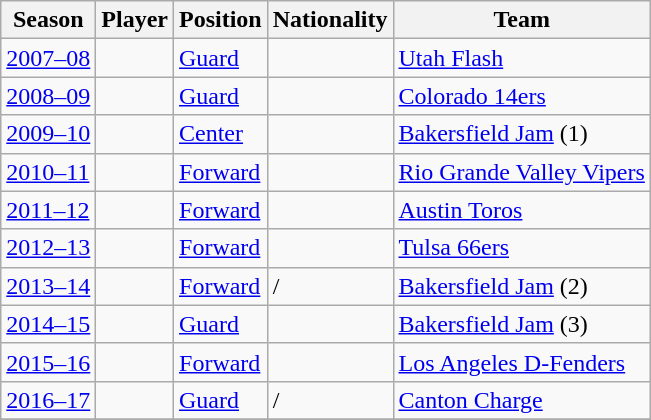<table class="wikitable sortable">
<tr>
<th>Season</th>
<th>Player</th>
<th>Position</th>
<th class=unsortable>Nationality</th>
<th>Team</th>
</tr>
<tr>
<td><a href='#'>2007–08</a></td>
<td></td>
<td><a href='#'>Guard</a></td>
<td></td>
<td><a href='#'>Utah Flash</a></td>
</tr>
<tr>
<td><a href='#'>2008–09</a></td>
<td></td>
<td><a href='#'>Guard</a></td>
<td></td>
<td><a href='#'>Colorado 14ers</a></td>
</tr>
<tr>
<td><a href='#'>2009–10</a></td>
<td></td>
<td><a href='#'>Center</a></td>
<td></td>
<td><a href='#'>Bakersfield Jam</a> (1)</td>
</tr>
<tr>
<td><a href='#'>2010–11</a></td>
<td></td>
<td><a href='#'>Forward</a></td>
<td></td>
<td><a href='#'>Rio Grande Valley Vipers</a></td>
</tr>
<tr>
<td><a href='#'>2011–12</a></td>
<td></td>
<td><a href='#'>Forward</a></td>
<td></td>
<td><a href='#'>Austin Toros</a></td>
</tr>
<tr>
<td><a href='#'>2012–13</a></td>
<td></td>
<td><a href='#'>Forward</a></td>
<td></td>
<td><a href='#'>Tulsa 66ers</a></td>
</tr>
<tr>
<td><a href='#'>2013–14</a></td>
<td></td>
<td><a href='#'>Forward</a></td>
<td>/<br></td>
<td><a href='#'>Bakersfield Jam</a> (2)</td>
</tr>
<tr>
<td><a href='#'>2014–15</a></td>
<td></td>
<td><a href='#'>Guard</a></td>
<td></td>
<td><a href='#'>Bakersfield Jam</a> (3)</td>
</tr>
<tr>
<td><a href='#'>2015–16</a></td>
<td></td>
<td><a href='#'>Forward</a></td>
<td></td>
<td><a href='#'>Los Angeles D-Fenders</a></td>
</tr>
<tr>
<td><a href='#'>2016–17</a></td>
<td></td>
<td><a href='#'>Guard</a></td>
<td>/<br></td>
<td><a href='#'>Canton Charge</a></td>
</tr>
<tr>
</tr>
</table>
